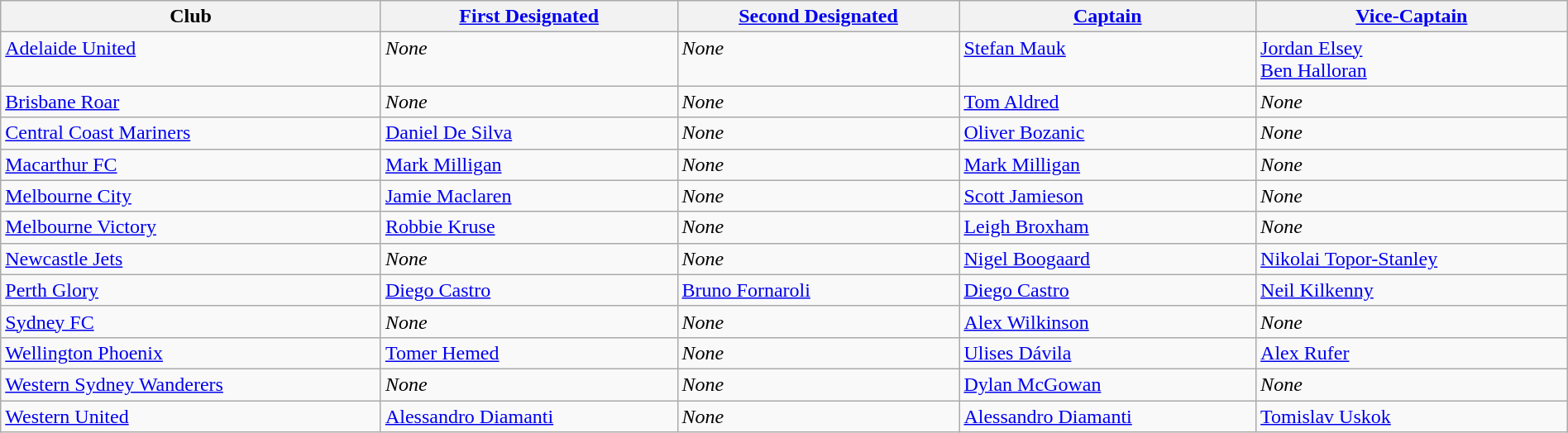<table class="wikitable" style="width:100%">
<tr>
<th>Club</th>
<th><a href='#'>First Designated</a></th>
<th><a href='#'>Second Designated</a><br></th>
<th><a href='#'>Captain</a></th>
<th><a href='#'>Vice-Captain</a></th>
</tr>
<tr style="vertical-align:top;">
<td><a href='#'>Adelaide United</a></td>
<td><em>None</em></td>
<td><em>None</em></td>
<td> <a href='#'>Stefan Mauk</a></td>
<td> <a href='#'>Jordan Elsey</a> <br>  <a href='#'>Ben Halloran</a></td>
</tr>
<tr style="vertical-align:top;">
<td><a href='#'>Brisbane Roar</a></td>
<td><em>None</em></td>
<td><em>None</em></td>
<td> <a href='#'>Tom Aldred</a></td>
<td><em>None</em></td>
</tr>
<tr style="vertical-align:top;">
<td><a href='#'>Central Coast Mariners</a></td>
<td> <a href='#'>Daniel De Silva</a></td>
<td><em>None</em></td>
<td> <a href='#'>Oliver Bozanic</a></td>
<td><em>None</em></td>
</tr>
<tr style="vertical-align:top;">
<td><a href='#'>Macarthur FC</a></td>
<td> <a href='#'>Mark Milligan</a></td>
<td><em>None</em></td>
<td> <a href='#'>Mark Milligan</a></td>
<td><em>None</em></td>
</tr>
<tr style="vertical-align:top;">
<td><a href='#'>Melbourne City</a></td>
<td> <a href='#'>Jamie Maclaren</a></td>
<td><em>None</em></td>
<td> <a href='#'>Scott Jamieson</a></td>
<td><em>None</em></td>
</tr>
<tr style="vertical-align:top;">
<td><a href='#'>Melbourne Victory</a></td>
<td> <a href='#'>Robbie Kruse</a></td>
<td><em>None</em></td>
<td> <a href='#'>Leigh Broxham</a></td>
<td><em>None</em></td>
</tr>
<tr style="vertical-align:top;">
<td><a href='#'>Newcastle Jets</a></td>
<td><em>None</em></td>
<td><em>None</em></td>
<td> <a href='#'>Nigel Boogaard</a></td>
<td> <a href='#'>Nikolai Topor-Stanley</a></td>
</tr>
<tr style="vertical-align:top;">
<td><a href='#'>Perth Glory</a></td>
<td> <a href='#'>Diego Castro</a></td>
<td> <a href='#'>Bruno Fornaroli</a></td>
<td> <a href='#'>Diego Castro</a></td>
<td> <a href='#'>Neil Kilkenny</a></td>
</tr>
<tr style="vertical-align:top;">
<td><a href='#'>Sydney FC</a></td>
<td><em>None</em></td>
<td><em>None</em></td>
<td> <a href='#'>Alex Wilkinson</a></td>
<td><em>None</em></td>
</tr>
<tr style="vertical-align:top;">
<td><a href='#'>Wellington Phoenix</a></td>
<td> <a href='#'>Tomer Hemed</a></td>
<td><em>None</em></td>
<td> <a href='#'>Ulises Dávila</a></td>
<td> <a href='#'>Alex Rufer</a></td>
</tr>
<tr style="vertical-align:top;">
<td><a href='#'>Western Sydney Wanderers</a></td>
<td><em>None</em></td>
<td><em>None</em></td>
<td> <a href='#'>Dylan McGowan</a></td>
<td><em>None</em></td>
</tr>
<tr style="vertical-align:top;">
<td><a href='#'>Western United</a></td>
<td> <a href='#'>Alessandro Diamanti</a></td>
<td><em>None</em></td>
<td> <a href='#'>Alessandro Diamanti</a></td>
<td> <a href='#'>Tomislav Uskok</a></td>
</tr>
</table>
